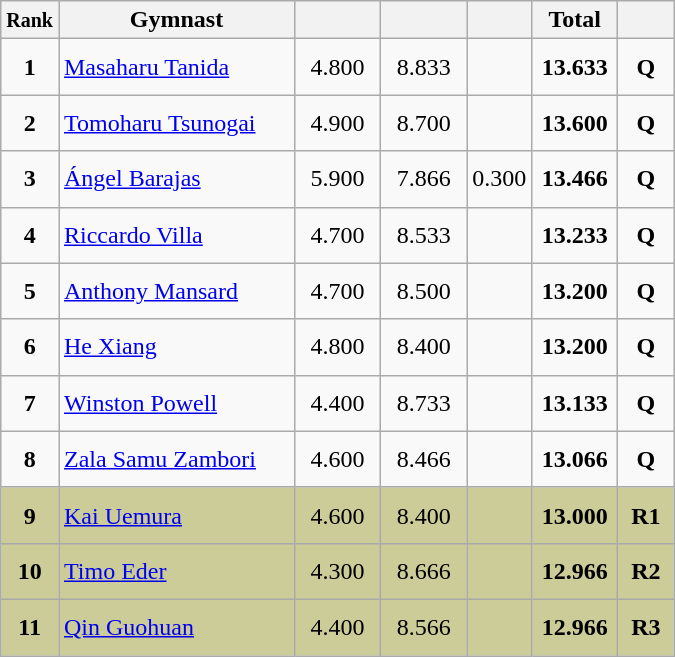<table style="text-align:center;" class="wikitable sortable">
<tr>
<th scope="col" style="width:15px;"><small>Rank</small></th>
<th scope="col" style="width:150px;">Gymnast</th>
<th scope="col" style="width:50px;"><small></small></th>
<th scope="col" style="width:50px;"><small></small></th>
<th scope="col" style="width:20px;"><small></small></th>
<th scope="col" style="width:50px;">Total</th>
<th scope="col" style="width:30px;"><small></small></th>
</tr>
<tr>
<td scope="row" style="text-align:center"><strong>1</strong></td>
<td style="height:30px; text-align:left;"> <a href='#'>Masaharu Tanida</a></td>
<td>4.800</td>
<td>8.833</td>
<td></td>
<td><strong>13.633</strong></td>
<td><strong>Q</strong></td>
</tr>
<tr>
<td scope="row" style="text-align:center"><strong>2</strong></td>
<td style="height:30px; text-align:left;"> <a href='#'>Tomoharu Tsunogai</a></td>
<td>4.900</td>
<td>8.700</td>
<td></td>
<td><strong>13.600</strong></td>
<td><strong>Q</strong></td>
</tr>
<tr>
<td scope="row" style="text-align:center"><strong>3</strong></td>
<td style="height:30px; text-align:left;"> <a href='#'>Ángel Barajas</a></td>
<td>5.900</td>
<td>7.866</td>
<td>0.300</td>
<td><strong>13.466</strong></td>
<td><strong>Q</strong></td>
</tr>
<tr>
<td scope="row" style="text-align:center"><strong>4</strong></td>
<td style="height:30px; text-align:left;"> <a href='#'>Riccardo Villa</a></td>
<td>4.700</td>
<td>8.533</td>
<td></td>
<td><strong>13.233</strong></td>
<td><strong>Q</strong></td>
</tr>
<tr>
<td scope="row" style="text-align:center"><strong>5</strong></td>
<td style="height:30px; text-align:left;"> <a href='#'>Anthony Mansard</a></td>
<td>4.700</td>
<td>8.500</td>
<td></td>
<td><strong>13.200</strong></td>
<td><strong>Q</strong></td>
</tr>
<tr>
<td scope="row" style="text-align:center"><strong>6</strong></td>
<td style="height:30px; text-align:left;"> <a href='#'>He Xiang</a></td>
<td>4.800</td>
<td>8.400</td>
<td></td>
<td><strong>13.200</strong></td>
<td><strong>Q</strong></td>
</tr>
<tr>
<td scope="row" style="text-align:center"><strong>7</strong></td>
<td style="height:30px; text-align:left;"> <a href='#'>Winston Powell</a></td>
<td>4.400</td>
<td>8.733</td>
<td></td>
<td><strong>13.133</strong></td>
<td><strong>Q</strong></td>
</tr>
<tr>
<td scope="row" style="text-align:center"><strong>8</strong></td>
<td style="height:30px; text-align:left;"> <a href='#'>Zala Samu Zambori</a></td>
<td>4.600</td>
<td>8.466</td>
<td></td>
<td><strong>13.066</strong></td>
<td><strong>Q</strong></td>
</tr>
<tr style="background:#cccc99;">
<td scope="row" style="text-align:center"><strong>9</strong></td>
<td style="height:30px; text-align:left;"> <a href='#'>Kai Uemura</a></td>
<td>4.600</td>
<td>8.400</td>
<td></td>
<td><strong>13.000</strong></td>
<td><strong>R1</strong></td>
</tr>
<tr style="background:#cccc99;">
<td scope="row" style="text-align:center"><strong>10</strong></td>
<td style="height:30px; text-align:left;"> <a href='#'>Timo Eder</a></td>
<td>4.300</td>
<td>8.666</td>
<td></td>
<td><strong>12.966</strong></td>
<td><strong>R2</strong></td>
</tr>
<tr style="background:#cccc99;">
<td scope="row" style="text-align:center"><strong>11</strong></td>
<td style="height:30px; text-align:left;"> <a href='#'>Qin Guohuan</a></td>
<td>4.400</td>
<td>8.566</td>
<td></td>
<td><strong>12.966</strong></td>
<td><strong>R3</strong></td>
</tr>
</table>
